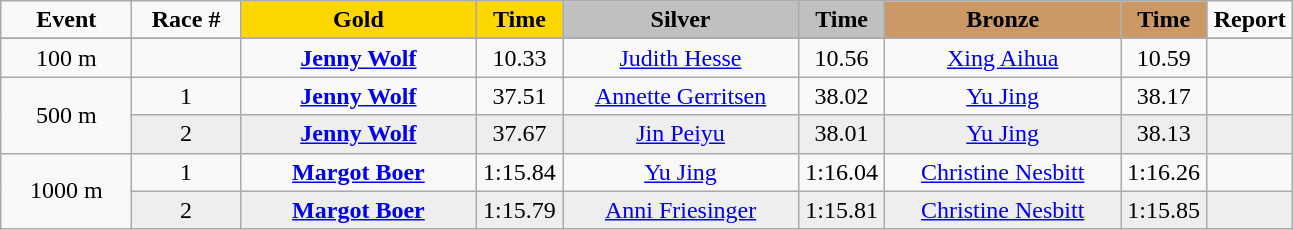<table class="wikitable">
<tr>
<td width="80" align="center"><strong>Event</strong></td>
<td width="65" align="center"><strong>Race #</strong></td>
<td width="150" bgcolor="gold" align="center"><strong>Gold</strong></td>
<td width="50" bgcolor="gold" align="center"><strong>Time</strong></td>
<td width="150" bgcolor="silver" align="center"><strong>Silver</strong></td>
<td width="50" bgcolor="silver" align="center"><strong>Time</strong></td>
<td width="150" bgcolor="#CC9966" align="center"><strong>Bronze</strong></td>
<td width="50" bgcolor="#CC9966" align="center"><strong>Time</strong></td>
<td width="50" align="center"><strong>Report</strong></td>
</tr>
<tr bgcolor="#cccccc">
</tr>
<tr>
<td align="center">100 m</td>
<td align="center"></td>
<td align="center"><strong><a href='#'>Jenny Wolf</a></strong><br><small></small></td>
<td align="center">10.33</td>
<td align="center"><a href='#'>Judith Hesse</a><br><small></small></td>
<td align="center">10.56</td>
<td align="center"><a href='#'>Xing Aihua</a><br><small></small></td>
<td align="center">10.59</td>
<td align="center"></td>
</tr>
<tr>
<td rowspan=2 align="center">500 m</td>
<td align="center">1</td>
<td align="center"><strong><a href='#'>Jenny Wolf</a></strong><br><small></small></td>
<td align="center">37.51</td>
<td align="center"><a href='#'>Annette Gerritsen</a><br><small></small></td>
<td align="center">38.02</td>
<td align="center"><a href='#'>Yu Jing</a><br><small></small></td>
<td align="center">38.17</td>
<td align="center"></td>
</tr>
<tr bgcolor="#eeeeee">
<td align="center">2</td>
<td align="center"><strong><a href='#'>Jenny Wolf</a></strong><br><small></small></td>
<td align="center">37.67</td>
<td align="center"><a href='#'>Jin Peiyu</a><br><small></small></td>
<td align="center">38.01</td>
<td align="center"><a href='#'>Yu Jing</a><br><small></small></td>
<td align="center">38.13</td>
<td align="center"></td>
</tr>
<tr>
<td rowspan=2 align="center">1000 m</td>
<td align="center">1</td>
<td align="center"><strong><a href='#'>Margot Boer</a></strong><br><small></small></td>
<td align="center">1:15.84</td>
<td align="center"><a href='#'>Yu Jing</a><br><small></small></td>
<td align="center">1:16.04</td>
<td align="center"><a href='#'>Christine Nesbitt</a><br><small></small></td>
<td align="center">1:16.26</td>
<td align="center"></td>
</tr>
<tr bgcolor="#eeeeee">
<td align="center">2</td>
<td align="center"><strong><a href='#'>Margot Boer</a></strong><br><small></small></td>
<td align="center">1:15.79</td>
<td align="center"><a href='#'>Anni Friesinger</a><br><small></small></td>
<td align="center">1:15.81</td>
<td align="center"><a href='#'>Christine Nesbitt</a><br><small></small></td>
<td align="center">1:15.85</td>
<td align="center"></td>
</tr>
</table>
